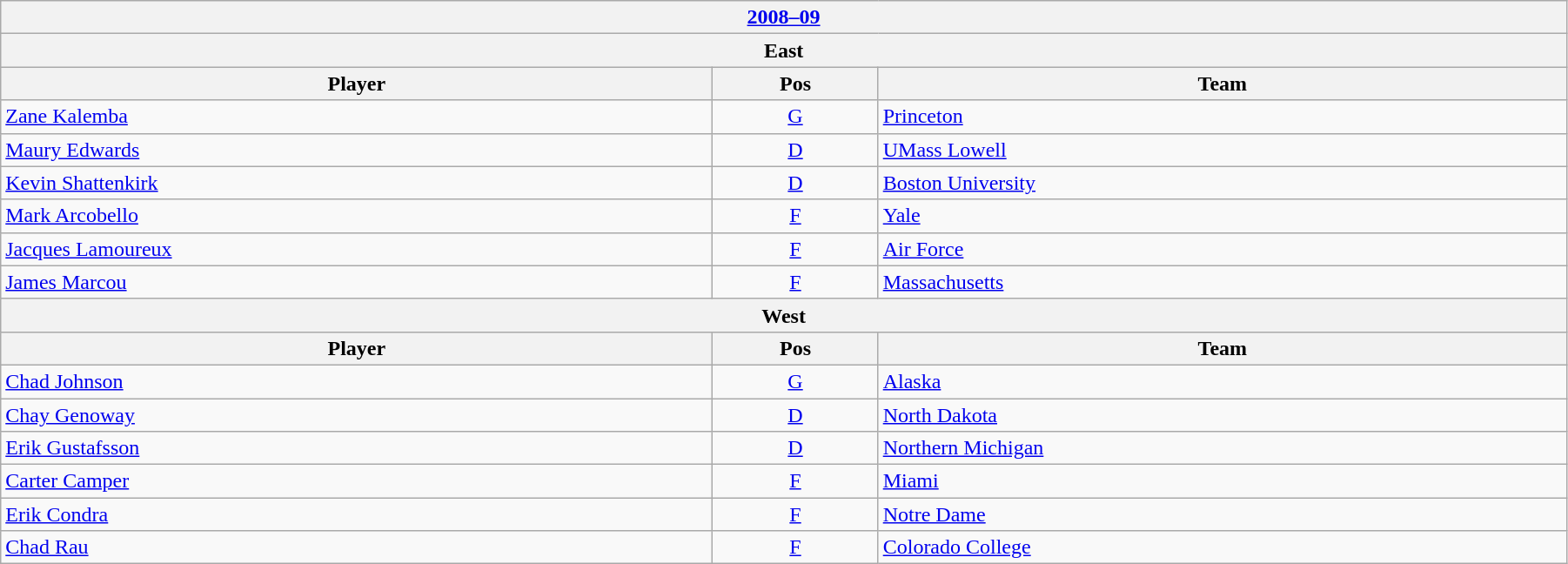<table class="wikitable" width=95%>
<tr>
<th colspan=3><a href='#'>2008–09</a></th>
</tr>
<tr>
<th colspan=3><strong>East</strong></th>
</tr>
<tr>
<th>Player</th>
<th>Pos</th>
<th>Team</th>
</tr>
<tr>
<td><a href='#'>Zane Kalemba</a></td>
<td style="text-align:center;"><a href='#'>G</a></td>
<td><a href='#'>Princeton</a></td>
</tr>
<tr>
<td><a href='#'>Maury Edwards</a></td>
<td style="text-align:center;"><a href='#'>D</a></td>
<td><a href='#'>UMass Lowell</a></td>
</tr>
<tr>
<td><a href='#'>Kevin Shattenkirk</a></td>
<td style="text-align:center;"><a href='#'>D</a></td>
<td><a href='#'>Boston University</a></td>
</tr>
<tr>
<td><a href='#'>Mark Arcobello</a></td>
<td style="text-align:center;"><a href='#'>F</a></td>
<td><a href='#'>Yale</a></td>
</tr>
<tr>
<td><a href='#'>Jacques Lamoureux</a></td>
<td style="text-align:center;"><a href='#'>F</a></td>
<td><a href='#'>Air Force</a></td>
</tr>
<tr>
<td><a href='#'>James Marcou</a></td>
<td style="text-align:center;"><a href='#'>F</a></td>
<td><a href='#'>Massachusetts</a></td>
</tr>
<tr>
<th colspan=3><strong>West</strong></th>
</tr>
<tr>
<th>Player</th>
<th>Pos</th>
<th>Team</th>
</tr>
<tr>
<td><a href='#'>Chad Johnson</a></td>
<td style="text-align:center;"><a href='#'>G</a></td>
<td><a href='#'>Alaska</a></td>
</tr>
<tr>
<td><a href='#'>Chay Genoway</a></td>
<td style="text-align:center;"><a href='#'>D</a></td>
<td><a href='#'>North Dakota</a></td>
</tr>
<tr>
<td><a href='#'>Erik Gustafsson</a></td>
<td style="text-align:center;"><a href='#'>D</a></td>
<td><a href='#'>Northern Michigan</a></td>
</tr>
<tr>
<td><a href='#'>Carter Camper</a></td>
<td style="text-align:center;"><a href='#'>F</a></td>
<td><a href='#'>Miami</a></td>
</tr>
<tr>
<td><a href='#'>Erik Condra</a></td>
<td style="text-align:center;"><a href='#'>F</a></td>
<td><a href='#'>Notre Dame</a></td>
</tr>
<tr>
<td><a href='#'>Chad Rau</a></td>
<td style="text-align:center;"><a href='#'>F</a></td>
<td><a href='#'>Colorado College</a></td>
</tr>
</table>
